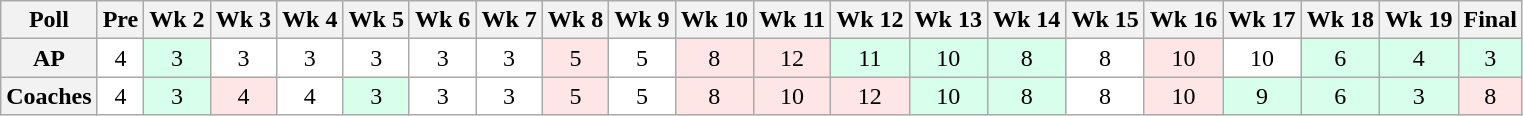<table class="wikitable" style="white-space:nowrap;">
<tr>
<th>Poll</th>
<th>Pre</th>
<th>Wk 2</th>
<th>Wk 3</th>
<th>Wk 4</th>
<th>Wk 5</th>
<th>Wk 6</th>
<th>Wk 7</th>
<th>Wk 8</th>
<th>Wk 9</th>
<th>Wk 10</th>
<th>Wk 11</th>
<th>Wk 12</th>
<th>Wk 13</th>
<th>Wk 14</th>
<th>Wk 15</th>
<th>Wk 16</th>
<th>Wk 17</th>
<th>Wk 18</th>
<th>Wk 19</th>
<th>Final</th>
</tr>
<tr style="text-align:center;">
<th>AP</th>
<td style="background:#FFF;">4</td>
<td style="background:#D8FFEB;">3</td>
<td style="background:#FFF;">3</td>
<td style="background:#FFF;">3</td>
<td style="background:#FFF;">3</td>
<td style="background:#FFF;">3</td>
<td style="background:#FFF;">3</td>
<td style="background:#FFE6E6;">5</td>
<td style="background:#FFF;">5</td>
<td style="background:#FFE6E6;">8</td>
<td style="background:#FFE6E6;">12</td>
<td style="background:#D8FFEB;">11</td>
<td style="background:#D8FFEB;">10</td>
<td style="background:#D8FFEB;">8</td>
<td style="background:#FFF;">8</td>
<td style="background:#FFE6E6;">10</td>
<td style="background:#FFF;">10</td>
<td style="background:#D8FFEB;">6</td>
<td style="background:#D8FFEB;">4</td>
<td style="background:#D8FFEB;">3</td>
</tr>
<tr style="text-align:center;">
<th>Coaches</th>
<td style="background:#FFF;">4</td>
<td style="background:#D8FFEB;">3</td>
<td style="background:#FFE6E6;">4</td>
<td style="background:#FFF;">4</td>
<td style="background:#D8FFEB;">3</td>
<td style="background:#FFF;">3</td>
<td style="background:#FFF;">3</td>
<td style="background:#FFE6E6;">5</td>
<td style="background:#FFF;">5</td>
<td style="background:#FFE6E6;">8</td>
<td style="background:#FFE6E6;">10</td>
<td style="background:#FFE6E6;">12</td>
<td style="background:#D8FFEB;">10</td>
<td style="background:#D8FFEB;">8</td>
<td style="background:#FFF;">8</td>
<td style="background:#FFE6E6;">10</td>
<td style="background:#D8FFEB;">9</td>
<td style="background:#D8FFEB;">6</td>
<td style="background:#D8FFEB;">3</td>
<td style="background:#FFE6E6;">8</td>
</tr>
</table>
